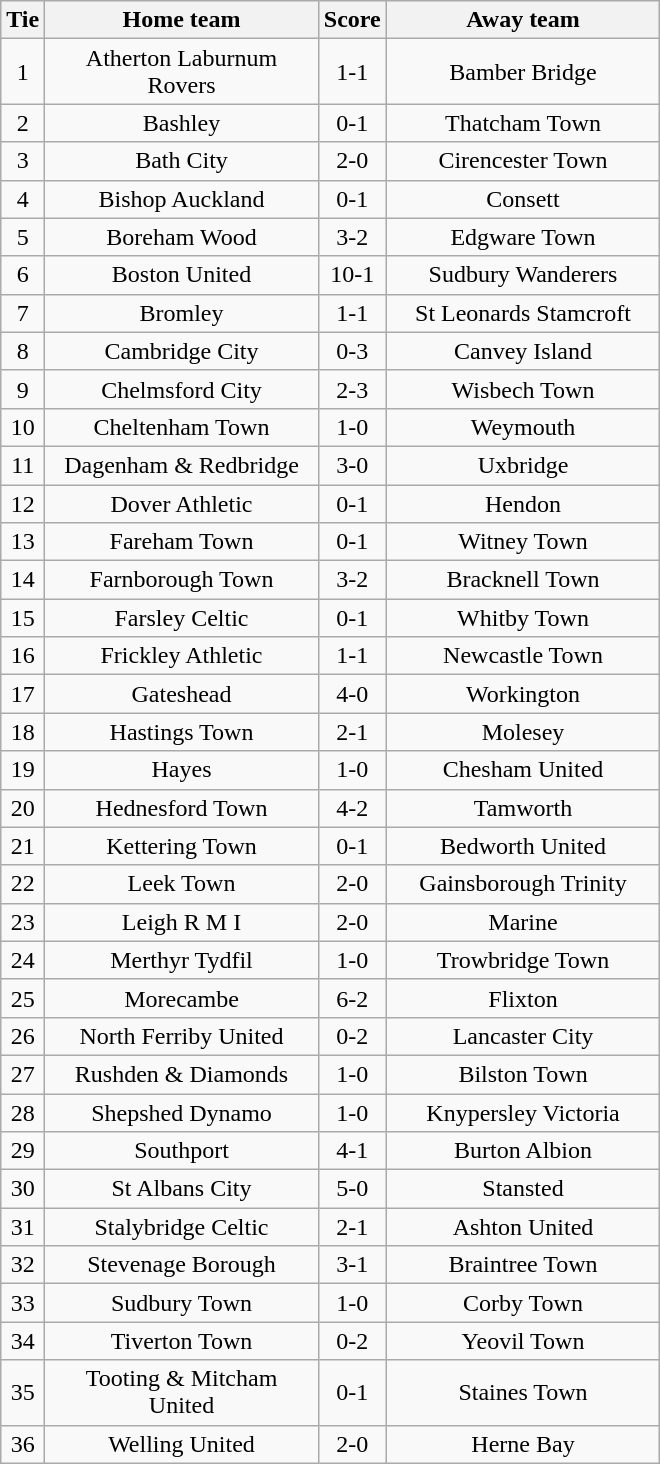<table class="wikitable" style="text-align:center;">
<tr>
<th width=20>Tie</th>
<th width=175>Home team</th>
<th width=20>Score</th>
<th width=175>Away team</th>
</tr>
<tr>
<td>1</td>
<td>Atherton Laburnum Rovers</td>
<td>1-1</td>
<td>Bamber Bridge</td>
</tr>
<tr>
<td>2</td>
<td>Bashley</td>
<td>0-1</td>
<td>Thatcham Town</td>
</tr>
<tr>
<td>3</td>
<td>Bath City</td>
<td>2-0</td>
<td>Cirencester Town</td>
</tr>
<tr>
<td>4</td>
<td>Bishop Auckland</td>
<td>0-1</td>
<td>Consett</td>
</tr>
<tr>
<td>5</td>
<td>Boreham Wood</td>
<td>3-2</td>
<td>Edgware Town</td>
</tr>
<tr>
<td>6</td>
<td>Boston United</td>
<td>10-1</td>
<td>Sudbury Wanderers</td>
</tr>
<tr>
<td>7</td>
<td>Bromley</td>
<td>1-1</td>
<td>St Leonards Stamcroft</td>
</tr>
<tr>
<td>8</td>
<td>Cambridge City</td>
<td>0-3</td>
<td>Canvey Island</td>
</tr>
<tr>
<td>9</td>
<td>Chelmsford City</td>
<td>2-3</td>
<td>Wisbech Town</td>
</tr>
<tr>
<td>10</td>
<td>Cheltenham Town</td>
<td>1-0</td>
<td>Weymouth</td>
</tr>
<tr>
<td>11</td>
<td>Dagenham & Redbridge</td>
<td>3-0</td>
<td>Uxbridge</td>
</tr>
<tr>
<td>12</td>
<td>Dover Athletic</td>
<td>0-1</td>
<td>Hendon</td>
</tr>
<tr>
<td>13</td>
<td>Fareham Town</td>
<td>0-1</td>
<td>Witney Town</td>
</tr>
<tr>
<td>14</td>
<td>Farnborough Town</td>
<td>3-2</td>
<td>Bracknell Town</td>
</tr>
<tr>
<td>15</td>
<td>Farsley Celtic</td>
<td>0-1</td>
<td>Whitby Town</td>
</tr>
<tr>
<td>16</td>
<td>Frickley Athletic</td>
<td>1-1</td>
<td>Newcastle Town</td>
</tr>
<tr>
<td>17</td>
<td>Gateshead</td>
<td>4-0</td>
<td>Workington</td>
</tr>
<tr>
<td>18</td>
<td>Hastings Town</td>
<td>2-1</td>
<td>Molesey</td>
</tr>
<tr>
<td>19</td>
<td>Hayes</td>
<td>1-0</td>
<td>Chesham United</td>
</tr>
<tr>
<td>20</td>
<td>Hednesford Town</td>
<td>4-2</td>
<td>Tamworth</td>
</tr>
<tr>
<td>21</td>
<td>Kettering Town</td>
<td>0-1</td>
<td>Bedworth United</td>
</tr>
<tr>
<td>22</td>
<td>Leek Town</td>
<td>2-0</td>
<td>Gainsborough Trinity</td>
</tr>
<tr>
<td>23</td>
<td>Leigh R M I</td>
<td>2-0</td>
<td>Marine</td>
</tr>
<tr>
<td>24</td>
<td>Merthyr Tydfil</td>
<td>1-0</td>
<td>Trowbridge Town</td>
</tr>
<tr>
<td>25</td>
<td>Morecambe</td>
<td>6-2</td>
<td>Flixton</td>
</tr>
<tr>
<td>26</td>
<td>North Ferriby United</td>
<td>0-2</td>
<td>Lancaster City</td>
</tr>
<tr>
<td>27</td>
<td>Rushden & Diamonds</td>
<td>1-0</td>
<td>Bilston Town</td>
</tr>
<tr>
<td>28</td>
<td>Shepshed Dynamo</td>
<td>1-0</td>
<td>Knypersley Victoria</td>
</tr>
<tr>
<td>29</td>
<td>Southport</td>
<td>4-1</td>
<td>Burton Albion</td>
</tr>
<tr>
<td>30</td>
<td>St Albans City</td>
<td>5-0</td>
<td>Stansted</td>
</tr>
<tr>
<td>31</td>
<td>Stalybridge Celtic</td>
<td>2-1</td>
<td>Ashton United</td>
</tr>
<tr>
<td>32</td>
<td>Stevenage Borough</td>
<td>3-1</td>
<td>Braintree Town</td>
</tr>
<tr>
<td>33</td>
<td>Sudbury Town</td>
<td>1-0</td>
<td>Corby Town</td>
</tr>
<tr>
<td>34</td>
<td>Tiverton Town</td>
<td>0-2</td>
<td>Yeovil Town</td>
</tr>
<tr>
<td>35</td>
<td>Tooting & Mitcham United</td>
<td>0-1</td>
<td>Staines Town</td>
</tr>
<tr>
<td>36</td>
<td>Welling United</td>
<td>2-0</td>
<td>Herne Bay</td>
</tr>
</table>
